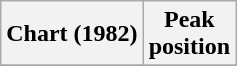<table class="wikitable sortable plainrowheaders">
<tr>
<th>Chart (1982)</th>
<th>Peak<br>position</th>
</tr>
<tr>
</tr>
</table>
